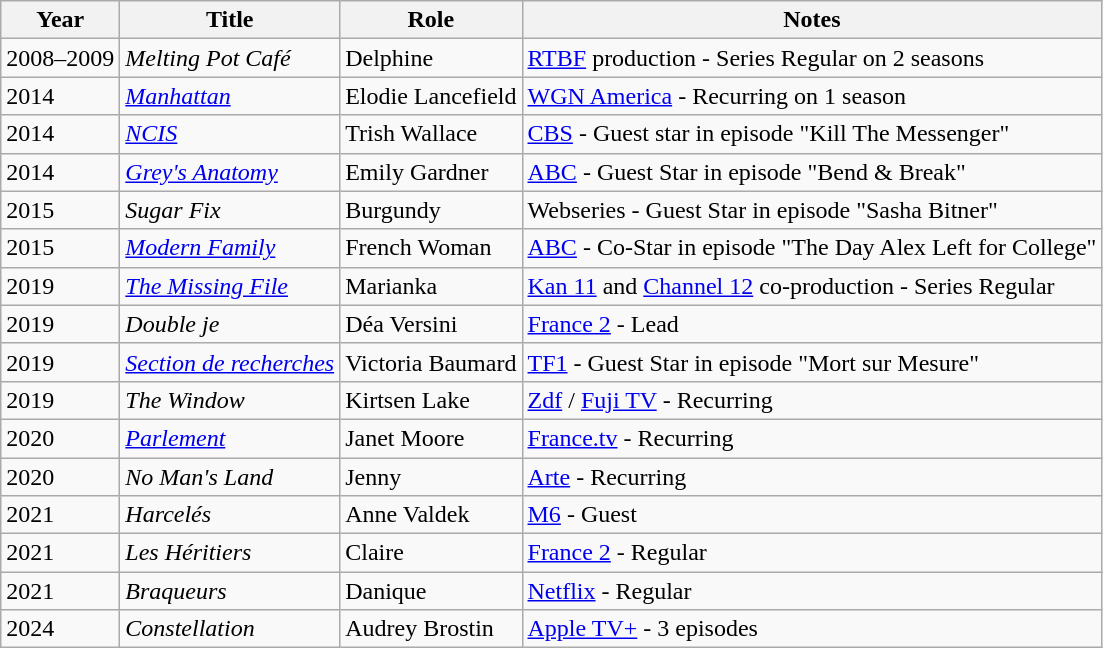<table class="wikitable">
<tr>
<th>Year</th>
<th>Title</th>
<th>Role</th>
<th>Notes</th>
</tr>
<tr>
<td>2008–2009</td>
<td><em>Melting Pot Café</em></td>
<td>Delphine</td>
<td><a href='#'>RTBF</a> production - Series Regular on 2 seasons</td>
</tr>
<tr>
<td>2014</td>
<td><em><a href='#'>Manhattan</a></em></td>
<td>Elodie Lancefield</td>
<td><a href='#'>WGN America</a> - Recurring on 1 season</td>
</tr>
<tr>
<td>2014</td>
<td><em><a href='#'>NCIS</a></em></td>
<td>Trish Wallace</td>
<td><a href='#'>CBS</a> - Guest star in episode "Kill The Messenger"</td>
</tr>
<tr>
<td>2014</td>
<td><em><a href='#'>Grey's Anatomy</a></em></td>
<td>Emily Gardner</td>
<td><a href='#'>ABC</a> - Guest Star in episode "Bend & Break"</td>
</tr>
<tr>
<td>2015</td>
<td><em>Sugar Fix</em></td>
<td>Burgundy</td>
<td>Webseries - Guest Star in episode "Sasha Bitner"</td>
</tr>
<tr>
<td>2015</td>
<td><em><a href='#'>Modern Family</a></em></td>
<td>French Woman</td>
<td><a href='#'>ABC</a> - Co-Star in episode "The Day Alex Left for College"</td>
</tr>
<tr>
<td>2019</td>
<td><em><a href='#'>The Missing File</a></em></td>
<td>Marianka</td>
<td><a href='#'>Kan 11</a> and <a href='#'>Channel 12</a> co-production - Series Regular</td>
</tr>
<tr>
<td>2019</td>
<td><em>Double je</em></td>
<td>Déa Versini</td>
<td><a href='#'>France 2</a> - Lead</td>
</tr>
<tr>
<td>2019</td>
<td><em><a href='#'>Section de recherches</a></em></td>
<td>Victoria Baumard</td>
<td><a href='#'>TF1</a> - Guest Star in episode "Mort sur Mesure"</td>
</tr>
<tr>
<td>2019</td>
<td><em>The Window</em></td>
<td>Kirtsen Lake</td>
<td><a href='#'>Zdf</a> / <a href='#'>Fuji TV</a> - Recurring</td>
</tr>
<tr>
<td>2020</td>
<td><em><a href='#'>Parlement</a></em></td>
<td>Janet Moore</td>
<td><a href='#'>France.tv</a> - Recurring</td>
</tr>
<tr>
<td>2020</td>
<td><em>No Man's Land </em></td>
<td>Jenny</td>
<td><a href='#'>Arte</a> - Recurring</td>
</tr>
<tr>
<td>2021</td>
<td><em>Harcelés</em></td>
<td>Anne Valdek</td>
<td><a href='#'>M6</a> - Guest</td>
</tr>
<tr>
<td>2021</td>
<td><em>Les Héritiers</em></td>
<td>Claire</td>
<td><a href='#'>France 2</a> - Regular</td>
</tr>
<tr>
<td>2021</td>
<td><em>Braqueurs</em></td>
<td>Danique</td>
<td><a href='#'>Netflix</a> - Regular</td>
</tr>
<tr>
<td>2024</td>
<td><em>Constellation</em></td>
<td>Audrey Brostin</td>
<td><a href='#'>Apple TV+</a> - 3 episodes</td>
</tr>
</table>
